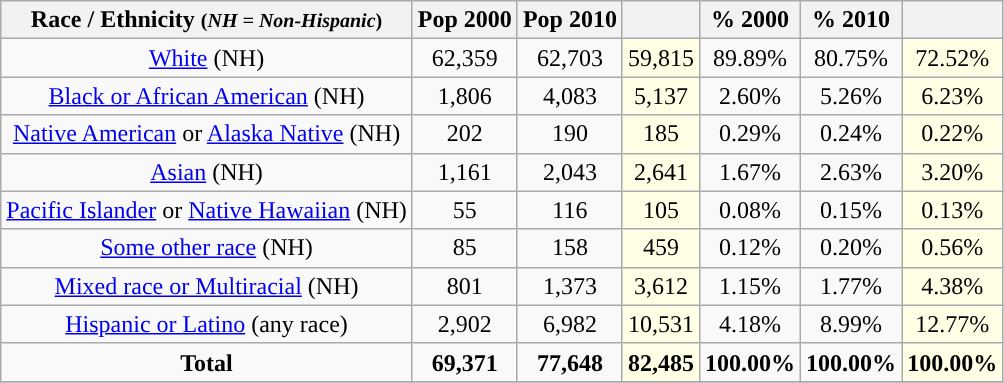<table class="wikitable" style="text-align:center;">
<tr>
<th>Race / Ethnicity <small>(<em>NH = Non-Hispanic</em>)</small></th>
<th>Pop 2000</th>
<th>Pop 2010</th>
<th></th>
<th>% 2000</th>
<th>% 2010</th>
<th></th>
</tr>
<tr>
<td><a href='#'>White</a> (NH)</td>
<td>62,359</td>
<td>62,703</td>
<td style='background: #ffffe6;'>59,815</td>
<td>89.89%</td>
<td>80.75%</td>
<td style='background: #ffffe6;'>72.52%</td>
</tr>
<tr>
<td><a href='#'>Black or African American</a> (NH)</td>
<td>1,806</td>
<td>4,083</td>
<td style='background: #ffffe6;'>5,137</td>
<td>2.60%</td>
<td>5.26%</td>
<td style='background: #ffffe6;'>6.23%</td>
</tr>
<tr>
<td><a href='#'>Native American</a> or <a href='#'>Alaska Native</a> (NH)</td>
<td>202</td>
<td>190</td>
<td style='background: #ffffe6;'>185</td>
<td>0.29%</td>
<td>0.24%</td>
<td style='background: #ffffe6;'>0.22%</td>
</tr>
<tr>
<td><a href='#'>Asian</a> (NH)</td>
<td>1,161</td>
<td>2,043</td>
<td style='background: #ffffe6;'>2,641</td>
<td>1.67%</td>
<td>2.63%</td>
<td style='background: #ffffe6;'>3.20%</td>
</tr>
<tr>
<td><a href='#'>Pacific Islander</a> or <a href='#'>Native Hawaiian</a> (NH)</td>
<td>55</td>
<td>116</td>
<td style='background: #ffffe6;'>105</td>
<td>0.08%</td>
<td>0.15%</td>
<td style='background: #ffffe6;'>0.13%</td>
</tr>
<tr>
<td><a href='#'>Some other race</a> (NH)</td>
<td>85</td>
<td>158</td>
<td style='background: #ffffe6;'>459</td>
<td>0.12%</td>
<td>0.20%</td>
<td style='background: #ffffe6;'>0.56%</td>
</tr>
<tr>
<td><a href='#'>Mixed race or Multiracial</a> (NH)</td>
<td>801</td>
<td>1,373</td>
<td style='background: #ffffe6;'>3,612</td>
<td>1.15%</td>
<td>1.77%</td>
<td style='background: #ffffe6;'>4.38%</td>
</tr>
<tr>
<td><a href='#'>Hispanic or Latino</a> (any race)</td>
<td>2,902</td>
<td>6,982</td>
<td style='background: #ffffe6;'>10,531</td>
<td>4.18%</td>
<td>8.99%</td>
<td style='background: #ffffe6;'>12.77%</td>
</tr>
<tr>
<td><strong>Total</strong></td>
<td><strong>69,371</strong></td>
<td><strong>77,648</strong></td>
<td style='background: #ffffe6;'><strong>82,485</strong></td>
<td><strong>100.00%</strong></td>
<td><strong>100.00%</strong></td>
<td style='background: #ffffe6;'><strong>100.00%</strong></td>
</tr>
<tr>
</tr>
</table>
